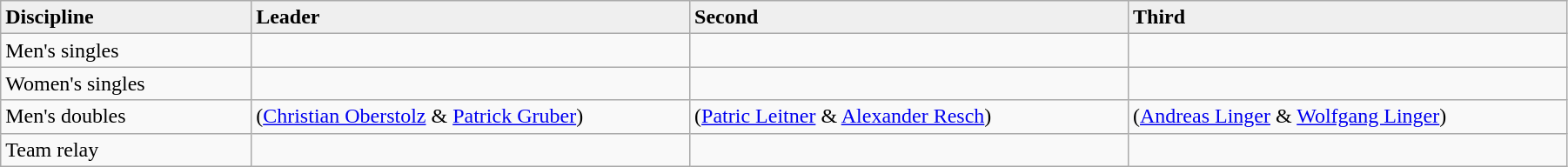<table class="wikitable" width="95%">
<tr bgcolor="#efefef">
<td width="16%"><strong>Discipline</strong></td>
<td width="28%"><strong>Leader</strong></td>
<td width="28%"><strong>Second</strong></td>
<td width="28%"><strong>Third</strong></td>
</tr>
<tr>
<td>Men's singles</td>
<td></td>
<td></td>
<td></td>
</tr>
<tr>
<td>Women's singles</td>
<td></td>
<td></td>
<td></td>
</tr>
<tr>
<td>Men's doubles</td>
<td> (<a href='#'>Christian Oberstolz</a> & <a href='#'>Patrick Gruber</a>)</td>
<td> (<a href='#'>Patric Leitner</a> & <a href='#'>Alexander Resch</a>)</td>
<td> (<a href='#'>Andreas Linger</a> & <a href='#'>Wolfgang Linger</a>)</td>
</tr>
<tr>
<td>Team relay</td>
<td></td>
<td></td>
<td></td>
</tr>
</table>
